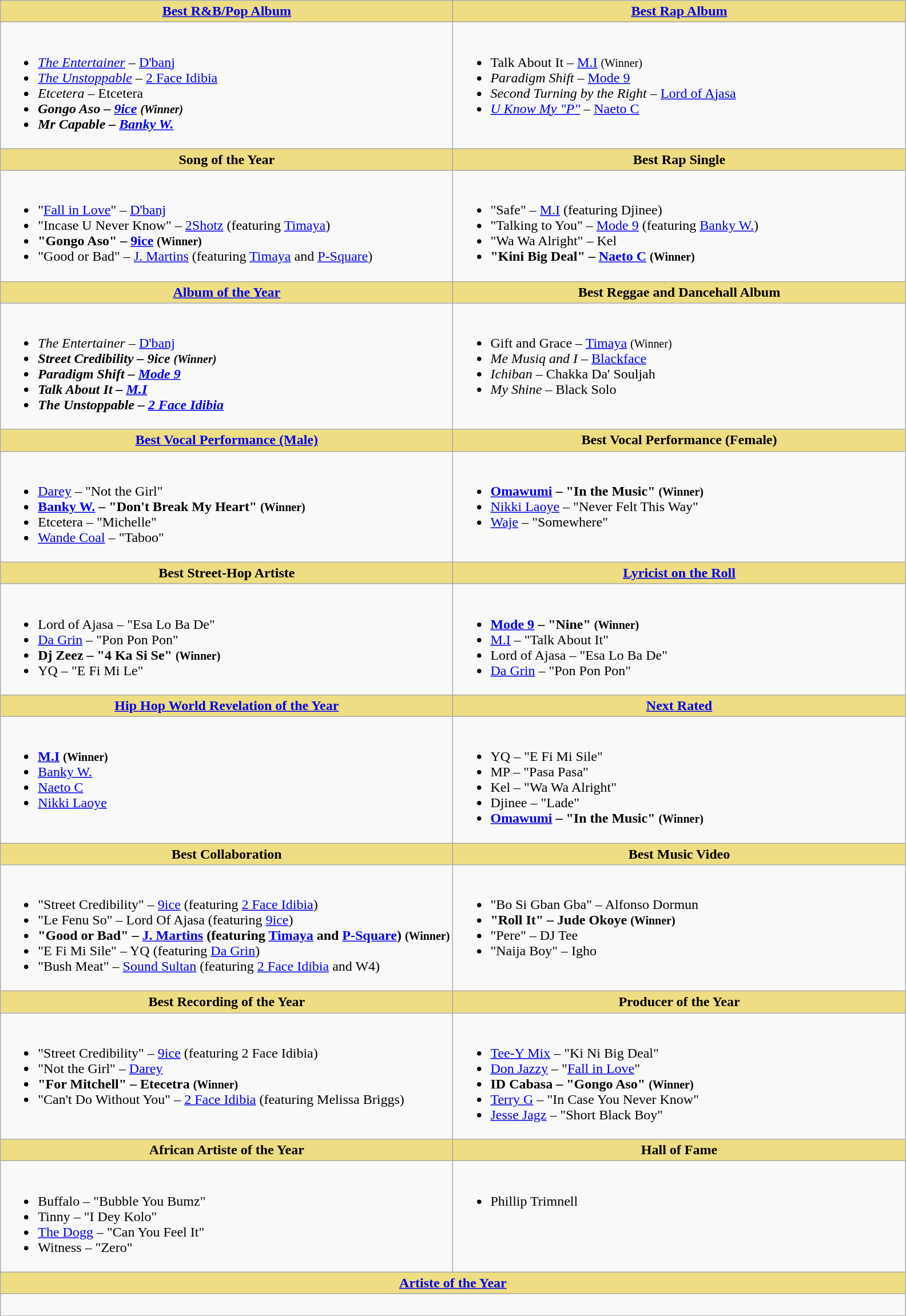<table class="wikitable">
<tr>
<th style="background:#EEDD82; width:50%"><a href='#'>Best R&B/Pop Album</a></th>
<th style="background:#EEDD82; width:50%"><a href='#'>Best Rap Album</a></th>
</tr>
<tr>
<td valign="top"><br><ul><li><em><a href='#'>The Entertainer</a></em> – <a href='#'>D'banj</a></li><li><em><a href='#'>The Unstoppable</a></em> – <a href='#'>2 Face Idibia</a></li><li><em>Etcetera</em> – Etcetera</li><li><strong><em>Gongo Aso<em> – <a href='#'>9ice</a> <small>(Winner)</small><strong></li><li></em>Mr Capable<em> – <a href='#'>Banky W.</a></li></ul></td>
<td valign="top"><br><ul><li></em></strong>Talk About It</em> – <a href='#'>M.I</a> <small>(Winner)</small></strong></li><li><em>Paradigm Shift</em> – <a href='#'>Mode 9</a></li><li><em>Second Turning by the Right</em> – <a href='#'>Lord of Ajasa</a></li><li><em><a href='#'>U Know My "P"</a></em> – <a href='#'>Naeto C</a></li></ul></td>
</tr>
<tr>
<th style="background:#EEDD82; width:50%">Song of the Year</th>
<th style="background:#EEDD82; width:50%">Best Rap Single</th>
</tr>
<tr>
<td valign="top"><br><ul><li>"<a href='#'>Fall in Love</a>" – <a href='#'>D'banj</a></li><li>"Incase U Never Know" –  <a href='#'>2Shotz</a> <span>(featuring <a href='#'>Timaya</a>)</span></li><li><strong>"Gongo Aso" – <a href='#'>9ice</a> <small>(Winner)</small></strong></li><li>"Good or Bad" – <a href='#'>J. Martins</a> <span>(featuring <a href='#'>Timaya</a> and <a href='#'>P-Square</a>)</span></li></ul></td>
<td valign="top"><br><ul><li>"Safe" – <a href='#'>M.I</a> <span>(featuring Djinee)</span></li><li>"Talking to You" – <a href='#'>Mode 9</a> <span>(featuring <a href='#'>Banky W.</a>)</span></li><li>"Wa Wa Alright" – Kel</li><li><strong>"Kini Big Deal" – <a href='#'>Naeto C</a> <small>(Winner)</small></strong></li></ul></td>
</tr>
<tr>
<th style="background:#EEDD82; width:50%"><a href='#'>Album of the Year</a></th>
<th style="background:#EEDD82; width:50%">Best Reggae and Dancehall Album</th>
</tr>
<tr>
<td valign="top"><br><ul><li><em>The Entertainer</em> – <a href='#'>D'banj</a></li><li><strong><em>Street Credibility<em> – 9ice <small>(Winner)</small><strong></li><li></em>Paradigm Shift<em> – <a href='#'>Mode 9</a></li><li></em>Talk About It<em> – <a href='#'>M.I</a></li><li></em>The Unstoppable<em> – <a href='#'>2 Face Idibia</a></li></ul></td>
<td valign="top"><br><ul><li></em></strong>Gift and Grace</em> – <a href='#'>Timaya</a> <small>(Winner)</small></strong></li><li><em>Me Musiq and I</em> – <a href='#'>Blackface</a></li><li><em>Ichiban</em> – Chakka Da' Souljah</li><li><em>My Shine</em> – Black Solo</li></ul></td>
</tr>
<tr>
<th style="background:#EEDD82; width:50%"><a href='#'>Best Vocal Performance (Male)</a></th>
<th style="background:#EEDD82; width:50%">Best Vocal Performance (Female)</th>
</tr>
<tr>
<td valign="top"><br><ul><li><a href='#'>Darey</a> – "Not the Girl"</li><li><strong><a href='#'>Banky W.</a> – "Don't Break My Heart" <small>(Winner)</small></strong></li><li>Etcetera – "Michelle"</li><li><a href='#'>Wande Coal</a> – "Taboo"</li></ul></td>
<td valign="top"><br><ul><li><strong><a href='#'>Omawumi</a> – "In the Music" <small>(Winner)</small></strong></li><li><a href='#'>Nikki Laoye</a> – "Never Felt This Way"</li><li><a href='#'>Waje</a> – "Somewhere"</li></ul></td>
</tr>
<tr>
<th style="background:#EEDD82; width:50%">Best Street-Hop Artiste</th>
<th style="background:#EEDD82; width:50%"><a href='#'>Lyricist on the Roll</a></th>
</tr>
<tr>
<td valign="top"><br><ul><li>Lord of Ajasa – "Esa Lo Ba De"</li><li><a href='#'>Da Grin</a> – "Pon Pon Pon"</li><li><strong>Dj Zeez – "4 Ka Si Se" <small>(Winner)</small></strong></li><li>YQ – "E Fi Mi Le"</li></ul></td>
<td valign="top"><br><ul><li><strong><a href='#'>Mode 9</a> – "Nine" <small>(Winner)</small></strong></li><li><a href='#'>M.I</a> – "Talk About It"</li><li>Lord of Ajasa – "Esa Lo Ba De"</li><li><a href='#'>Da Grin</a> – "Pon Pon Pon"</li></ul></td>
</tr>
<tr>
<th style="background:#EEDD82; width:50%"><a href='#'>Hip Hop World Revelation of the Year</a></th>
<th style="background:#EEDD82; width:50%"><a href='#'>Next Rated</a></th>
</tr>
<tr>
<td valign="top"><br><ul><li><strong><a href='#'>M.I</a> <small>(Winner)</small></strong></li><li><a href='#'>Banky W.</a></li><li><a href='#'>Naeto C</a></li><li><a href='#'>Nikki Laoye</a></li></ul></td>
<td valign="top"><br><ul><li>YQ – "E Fi Mi Sile"</li><li>MP – "Pasa Pasa"</li><li>Kel – "Wa Wa Alright"</li><li>Djinee – "Lade"</li><li><strong><a href='#'>Omawumi</a> – "In the Music" <small>(Winner)</small></strong></li></ul></td>
</tr>
<tr>
<th style="background:#EEDD82; width:50%">Best Collaboration</th>
<th style="background:#EEDD82; width:50%">Best Music Video</th>
</tr>
<tr>
<td valign="top"><br><ul><li>"Street Credibility" – <a href='#'>9ice</a> <span>(featuring <a href='#'>2 Face Idibia</a>)</span></li><li>"Le Fenu So" – Lord Of Ajasa <span>(featuring <a href='#'>9ice</a>)</span></li><li><strong>"Good or Bad" – <a href='#'>J. Martins</a> <span>(featuring <a href='#'>Timaya</a> and <a href='#'>P-Square</a>)</span> <small>(Winner)</small></strong></li><li>"E Fi Mi Sile" – YQ <span>(featuring <a href='#'>Da Grin</a>)</span></li><li>"Bush Meat" – <a href='#'>Sound Sultan</a> <span>(featuring <a href='#'>2 Face Idibia</a> and W4)</span></li></ul></td>
<td valign="top"><br><ul><li>"Bo Si Gban Gba" – Alfonso Dormun</li><li><strong>"Roll It" – Jude Okoye <small>(Winner)</small></strong></li><li>"Pere" – DJ Tee</li><li>"Naija Boy" – Igho</li></ul></td>
</tr>
<tr>
<th style="background:#EEDD82; width:50%">Best Recording of the Year</th>
<th style="background:#EEDD82; width:50%">Producer of the Year</th>
</tr>
<tr>
<td valign="top"><br><ul><li>"Street Credibility" – <a href='#'>9ice</a> <span>(featuring 2 Face Idibia)</span></li><li>"Not the Girl" – <a href='#'>Darey</a></li><li><strong>"For Mitchell" – Etecetra <small>(Winner)</small></strong></li><li>"Can't Do Without You" – <a href='#'>2 Face Idibia</a>  <span>(featuring Melissa Briggs)</span></li></ul></td>
<td valign="top"><br><ul><li><a href='#'>Tee-Y Mix</a> – "Ki Ni Big Deal"</li><li><a href='#'>Don Jazzy</a> – "<a href='#'>Fall in Love</a>"</li><li><strong>ID Cabasa – "Gongo Aso" <small>(Winner)</small></strong></li><li><a href='#'>Terry G</a> – "In Case You Never Know"</li><li><a href='#'>Jesse Jagz</a> – "Short Black Boy"</li></ul></td>
</tr>
<tr>
<th style="background:#EEDD82; width:50%">African Artiste of the Year</th>
<th style="background:#EEDD82; width:50%">Hall of Fame</th>
</tr>
<tr>
<td valign="top"><br><ul><li>Buffalo – "Bubble You Bumz"</li><li>Tinny – "I Dey Kolo"</li><li> <a href='#'>The Dogg</a> – "Can You Feel It"</li><li>Witness – "Zero"</li></ul></td>
<td valign="top"><br><ul><li>Phillip Trimnell</li></ul></td>
</tr>
<tr>
<th colspan="2" style="background:#EEDD82; width:50%"><a href='#'>Artiste of the Year</a></th>
</tr>
<tr>
<td colspan="2" valign="center"><br>


</td>
</tr>
</table>
